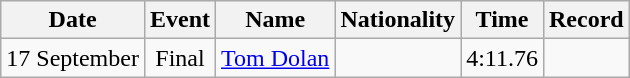<table class="wikitable" style="text-align:center">
<tr>
<th>Date</th>
<th>Event</th>
<th>Name</th>
<th>Nationality</th>
<th>Time</th>
<th>Record</th>
</tr>
<tr>
<td>17 September</td>
<td>Final</td>
<td><a href='#'>Tom Dolan</a></td>
<td align=left></td>
<td>4:11.76</td>
<td></td>
</tr>
</table>
